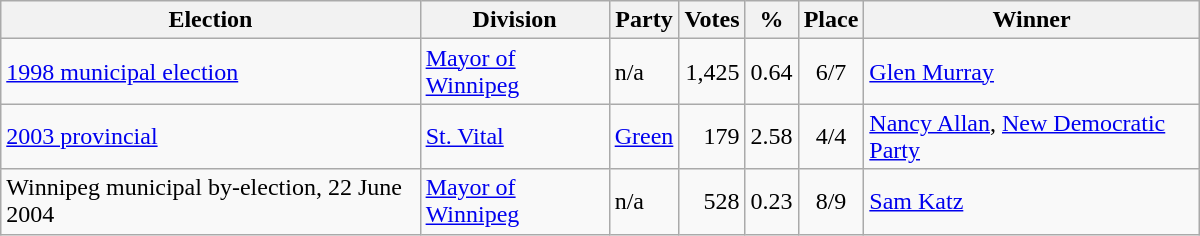<table class="wikitable" width="800">
<tr>
<th align="left">Election</th>
<th align="left">Division</th>
<th align="left">Party</th>
<th align="right">Votes</th>
<th align="right">%</th>
<th align="center">Place</th>
<th align="center">Winner</th>
</tr>
<tr>
<td align="left"><a href='#'>1998 municipal election</a></td>
<td align="left"><a href='#'>Mayor of Winnipeg</a></td>
<td align="left">n/a</td>
<td align="right">1,425</td>
<td align="right">0.64</td>
<td align="center">6/7</td>
<td align="left"><a href='#'>Glen Murray</a></td>
</tr>
<tr>
<td align="left"><a href='#'>2003 provincial</a></td>
<td align="left"><a href='#'>St. Vital</a></td>
<td align="left"><a href='#'>Green</a></td>
<td align="right">179</td>
<td align="right">2.58</td>
<td align="center">4/4</td>
<td align="left"><a href='#'>Nancy Allan</a>, <a href='#'>New Democratic Party</a></td>
</tr>
<tr>
<td align="left">Winnipeg municipal by-election, 22 June 2004</td>
<td align="left"><a href='#'>Mayor of Winnipeg</a></td>
<td align="left">n/a</td>
<td align="right">528</td>
<td align="right">0.23</td>
<td align="center">8/9</td>
<td align="left"><a href='#'>Sam Katz</a></td>
</tr>
</table>
